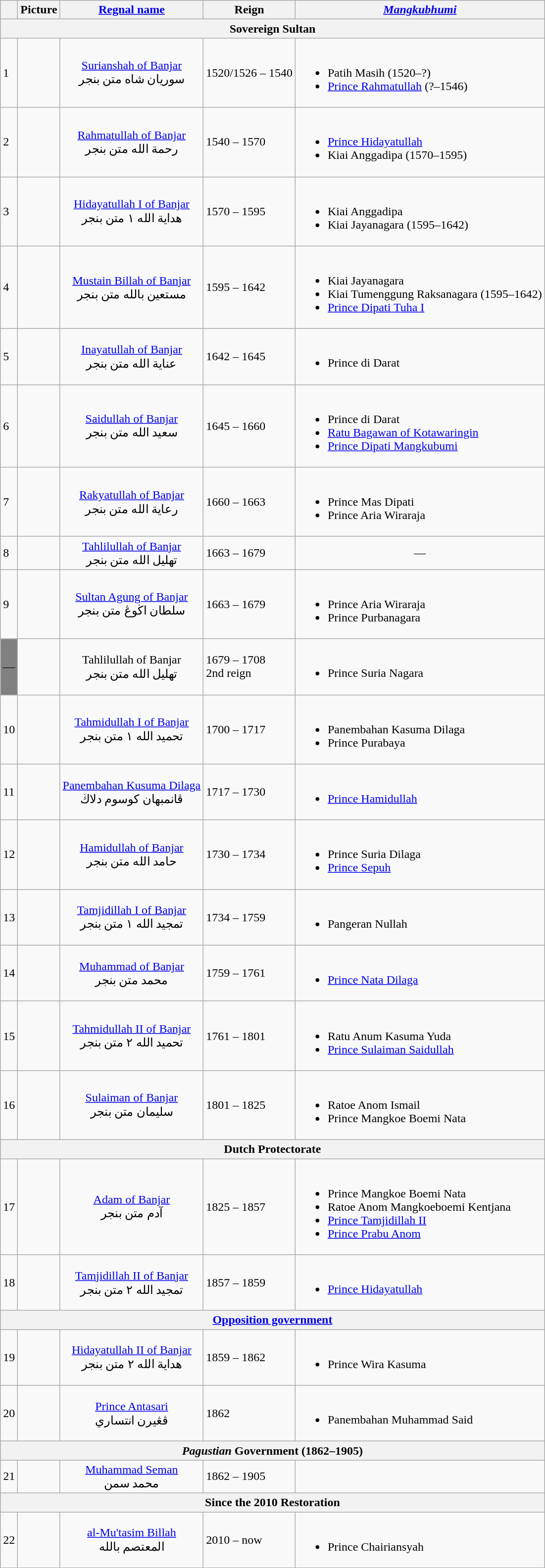<table class="wikitable">
<tr>
<th></th>
<th>Picture</th>
<th><a href='#'>Regnal name</a></th>
<th>Reign</th>
<th><em><a href='#'>Mangkubhumi</a></em></th>
</tr>
<tr>
<th colspan="5">Sovereign Sultan</th>
</tr>
<tr>
<td>1</td>
<td></td>
<td style="text-align: center;"><a href='#'>Surianshah of Banjar</a><br>سوريان شاه متن بنجر</td>
<td>1520/1526 – 1540</td>
<td><br><ul><li>Patih Masih (1520–?)</li><li><a href='#'>Prince Rahmatullah</a> (?–1546)</li></ul></td>
</tr>
<tr>
<td>2</td>
<td></td>
<td style="text-align: center;"><a href='#'>Rahmatullah of Banjar</a><br>رحمة الله متن بنجر</td>
<td>1540 – 1570</td>
<td><br><ul><li><a href='#'>Prince Hidayatullah</a></li><li>Kiai Anggadipa (1570–1595)</li></ul></td>
</tr>
<tr>
<td>3</td>
<td></td>
<td style="text-align: center;"><a href='#'>Hidayatullah I of Banjar</a><br>هداية الله ١ متن بنجر</td>
<td>1570 – 1595</td>
<td><br><ul><li>Kiai Anggadipa</li><li>Kiai Jayanagara (1595–1642)</li></ul></td>
</tr>
<tr>
<td>4</td>
<td></td>
<td style="text-align: center;"><a href='#'>Mustain Billah of Banjar</a><br>مستعين بالله متن بنجر</td>
<td>1595 – 1642</td>
<td><br><ul><li>Kiai Jayanagara</li><li>Kiai Tumenggung Raksanagara (1595–1642)</li><li><a href='#'>Prince Dipati Tuha I</a></li></ul></td>
</tr>
<tr>
<td>5</td>
<td></td>
<td style="text-align: center;"><a href='#'>Inayatullah of Banjar</a><br>عناية الله متن بنجر</td>
<td>1642 – 1645</td>
<td><br><ul><li>Prince di Darat</li></ul></td>
</tr>
<tr>
<td>6</td>
<td></td>
<td style="text-align: center;"><a href='#'>Saidullah of Banjar</a><br>سعيد الله متن بنجر</td>
<td>1645 – 1660</td>
<td><br><ul><li>Prince di Darat</li><li><a href='#'>Ratu Bagawan of Kotawaringin</a></li><li><a href='#'>Prince Dipati Mangkubumi</a></li></ul></td>
</tr>
<tr>
<td>7</td>
<td></td>
<td style="text-align: center;"><a href='#'>Rakyatullah of Banjar</a><br>رعاية الله متن بنجر</td>
<td>1660 – 1663</td>
<td><br><ul><li>Prince Mas Dipati</li><li>Prince Aria Wiraraja</li></ul></td>
</tr>
<tr>
<td>8</td>
<td></td>
<td style="text-align: center;"><a href='#'>Tahlilullah of Banjar</a><br>تهليل الله متن بنجر</td>
<td>1663 – 1679</td>
<td style="text-align: center;">—</td>
</tr>
<tr>
<td>9</td>
<td></td>
<td style="text-align: center;"><a href='#'>Sultan Agung of Banjar</a><br>سلطان اڬوڠ متن بنجر</td>
<td>1663 – 1679</td>
<td><br><ul><li>Prince Aria Wiraraja</li><li>Prince Purbanagara</li></ul></td>
</tr>
<tr>
<td style="background-color:gray">—</td>
<td></td>
<td style="text-align: center;">Tahlilullah of Banjar<br>تهليل الله متن بنجر</td>
<td>1679 – 1708<br>2nd reign</td>
<td><br><ul><li>Prince Suria Nagara</li></ul></td>
</tr>
<tr>
<td>10</td>
<td></td>
<td style="text-align: center;"><a href='#'>Tahmidullah I of Banjar</a><br>تحميد الله ١ متن بنجر</td>
<td>1700 – 1717</td>
<td><br><ul><li>Panembahan Kasuma Dilaga</li><li>Prince Purabaya</li></ul></td>
</tr>
<tr>
<td>11</td>
<td></td>
<td style="text-align: center;"><a href='#'>Panembahan Kusuma Dilaga</a><br>ڤانمبهان كوسوم دلاڬ</td>
<td>1717 – 1730</td>
<td><br><ul><li><a href='#'>Prince Hamidullah</a></li></ul></td>
</tr>
<tr>
<td>12</td>
<td></td>
<td style="text-align: center;"><a href='#'>Hamidullah of Banjar</a><br>حامد الله متن بنجر</td>
<td>1730 – 1734</td>
<td><br><ul><li>Prince Suria Dilaga</li><li><a href='#'>Prince Sepuh</a></li></ul></td>
</tr>
<tr>
<td>13</td>
<td></td>
<td style="text-align: center;"><a href='#'>Tamjidillah I of Banjar</a><br>تمجيد الله ١ متن بنجر</td>
<td>1734 – 1759</td>
<td><br><ul><li>Pangeran Nullah</li></ul></td>
</tr>
<tr>
<td>14</td>
<td></td>
<td style="text-align: center;"><a href='#'>Muhammad of Banjar</a><br>محمد متن بنجر</td>
<td>1759 – 1761</td>
<td><br><ul><li><a href='#'>Prince Nata Dilaga</a></li></ul></td>
</tr>
<tr>
<td>15</td>
<td></td>
<td style="text-align: center;"><a href='#'>Tahmidullah II of Banjar</a><br>تحميد الله ٢ متن بنجر</td>
<td>1761 – 1801</td>
<td><br><ul><li>Ratu Anum Kasuma Yuda</li><li><a href='#'>Prince Sulaiman Saidullah</a></li></ul></td>
</tr>
<tr>
<td>16</td>
<td></td>
<td style="text-align: center;"><a href='#'>Sulaiman of Banjar</a><br>سليمان متن بنجر</td>
<td>1801 – 1825</td>
<td><br><ul><li>Ratoe Anom Ismail</li><li>Prince Mangkoe Boemi Nata</li></ul></td>
</tr>
<tr>
<th colspan="5">Dutch Protectorate</th>
</tr>
<tr>
<td>17</td>
<td></td>
<td style="text-align: center;"><a href='#'>Adam of Banjar</a><br>آدم متن بنجر</td>
<td>1825 – 1857</td>
<td><br><ul><li>Prince Mangkoe Boemi Nata</li><li>Ratoe Anom Mangkoeboemi Kentjana</li><li><a href='#'>Prince Tamjidillah II</a></li><li><a href='#'>Prince Prabu Anom</a></li></ul></td>
</tr>
<tr>
<td>18</td>
<td></td>
<td style="text-align: center;"><a href='#'>Tamjidillah II of Banjar</a><br>تمجيد الله ٢ متن بنجر</td>
<td>1857 – 1859</td>
<td><br><ul><li><a href='#'>Prince Hidayatullah</a></li></ul></td>
</tr>
<tr>
<th colspan="5"><a href='#'>Opposition government</a></th>
</tr>
<tr>
<td>19</td>
<td></td>
<td style="text-align: center;"><a href='#'>Hidayatullah II of Banjar</a><br>هداية الله ٢ متن بنجر</td>
<td>1859 – 1862</td>
<td><br><ul><li>Prince Wira Kasuma</li></ul></td>
</tr>
<tr>
<td>20</td>
<td></td>
<td style="text-align: center;"><a href='#'>Prince Antasari</a><br>ڤڠيرن انتساري</td>
<td>1862</td>
<td><br><ul><li>Panembahan Muhammad Said</li></ul></td>
</tr>
<tr>
<th colspan="5"><em>Pagustian</em> Government (1862–1905)</th>
</tr>
<tr>
<td>21</td>
<td></td>
<td style="text-align: center;"><a href='#'>Muhammad Seman</a><br>محمد سمن</td>
<td>1862 – 1905</td>
<td></td>
</tr>
<tr>
<th colspan="5">Since the 2010 Restoration</th>
</tr>
<tr>
<td>22</td>
<td></td>
<td style="text-align: center;"><a href='#'>al-Mu'tasim Billah</a><br>المعتصم بالله</td>
<td>2010 – now</td>
<td><br><ul><li>Prince Chairiansyah</li></ul></td>
</tr>
<tr>
</tr>
</table>
